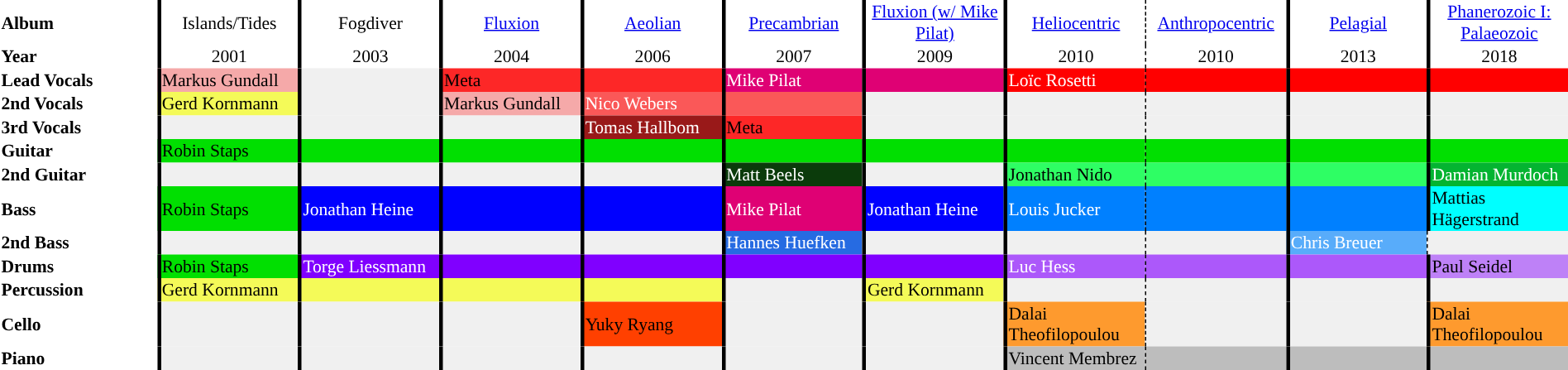<table cellspacing="0" style="width:100%; font-size:0.9em;">
<tr>
<td style="width=9%"><strong>Album</strong></td>
<td style="width:9%; border-left:medium solid black; text-align:center;">Islands/Tides</td>
<td style="width:9%; border-left:medium solid black; text-align:center;">Fogdiver</td>
<td style="width:9%; border-left:medium solid black; text-align:center;"><a href='#'>Fluxion</a></td>
<td style="width:9%; border-left:medium solid black; text-align:center;"><a href='#'>Aeolian</a></td>
<td style="width:9%; border-left:medium solid black; text-align:center;"><a href='#'>Precambrian</a></td>
<td style="width:9%; border-left:medium solid black; text-align:center;"><a href='#'>Fluxion (w/ Mike Pilat)</a></td>
<td style="width:9%; border-left:medium solid black; text-align:center;"><a href='#'>Heliocentric</a></td>
<td style="width:9%; border-left:thin  dashed black; text-align:center;"><a href='#'>Anthropocentric</a></td>
<td style="width:9%; border-left:medium solid black; text-align:center;"><a href='#'>Pelagial</a></td>
<td style="width:9%; border-left:medium solid black; text-align:center;"><a href='#'>Phanerozoic I: Palaeozoic</a></td>
</tr>
<tr>
<td style="width=9%"><strong>Year</strong></td>
<td style="width:9%; border-left:medium solid black; text-align:center;">2001</td>
<td style="width:9%; border-left:medium solid black; text-align:center;">2003</td>
<td style="width:9%; border-left:medium solid black; text-align:center;">2004</td>
<td style="width:9%; border-left:medium solid black; text-align:center;">2006</td>
<td style="width:9%; border-left:medium solid black; text-align:center;">2007</td>
<td style="width:9%; border-left:medium solid black; text-align:center;">2009</td>
<td style="width:9%; border-left:medium solid black; text-align:center;">2010</td>
<td style="width:9%; border-left:thin  dashed black; text-align:center;">2010</td>
<td style="width:9%; border-left:medium solid black; text-align:center;">2013</td>
<td style="width:9%; border-left:medium solid black; text-align:center;">2018</td>
</tr>
<tr>
<td style="background:#fff;"><strong>Lead Vocals</strong></td>
<td style="border-left:medium solid black; background:#F5A9A9; color:black;">Markus Gundall</td>
<td style="border-left:medium solid black; background:#f0f0f0;"></td>
<td style="border-left:medium solid black; background:#FD2727; color:black;">Meta</td>
<td style="border-left:medium solid black; background:#FD2727; color:#fff;"></td>
<td style="border-left:medium solid black; background:#DF0174; color:#fff;">Mike Pilat</td>
<td style="border-left:medium solid black; background:#DF0174; color:#fff;"></td>
<td style="border-left:medium solid black; background:#FF0000; color:#fff;">Loïc Rosetti</td>
<td style="border-left:thin  dashed black; background:#FF0000; color:#fff;"></td>
<td style="border-left:medium solid black; background:#FF0000; color:#fff;"></td>
<td style="border-left:medium solid black; background:#FF0000; color:#fff;"></td>
</tr>
<tr>
<td style="background:#fff;"><strong>2nd Vocals</strong></td>
<td style="border-left:medium solid black; background:#F4FA58; color:black;">Gerd Kornmann</td>
<td style="border-left:medium solid black; background:#f0f0f0;"></td>
<td style="border-left:medium solid black; background:#F5A9A9; color:black;">Markus Gundall</td>
<td style="border-left:medium solid black; background:#FA5858; color:#fff;">Nico Webers</td>
<td style="border-left:medium solid black; background:#FA5858; color:#fff;"></td>
<td style="border-left:medium solid black; background:#f0f0f0;"></td>
<td style="border-left:medium solid black; background:#f0f0f0;"></td>
<td style="border-left:thin  dashed black; background:#f0f0f0;"></td>
<td style="border-left:medium solid black; background:#f0f0f0;"></td>
<td style="border-left:medium solid black; background:#f0f0f0;"></td>
</tr>
<tr>
<td style="background:#fff;"><strong>3rd Vocals</strong></td>
<td style="border-left:medium solid black; background:#f0f0f0;"></td>
<td style="border-left:medium solid black; background:#f0f0f0;"></td>
<td style="border-left:medium solid black; background:#f0f0f0;"></td>
<td style="border-left:medium solid black; background:#991919; color:#fff;">Tomas Hallbom</td>
<td style="border-left:medium solid black; background:#FD2727; color:black;">Meta</td>
<td style="border-left:medium solid black; background:#f0f0f0;"></td>
<td style="border-left:medium solid black; background:#f0f0f0;"></td>
<td style="border-left:thin  dashed black; background:#f0f0f0;"></td>
<td style="border-left:medium solid black; background:#f0f0f0;"></td>
<td style="border-left:medium solid black; background:#f0f0f0;"></td>
</tr>
<tr>
<td><strong>Guitar</strong></td>
<td style="border-left:medium solid black; background:#01DF01; color:black;">Robin Staps</td>
<td style="border-left:medium solid black; background:#01DF01; color:#fff;"></td>
<td style="border-left:medium solid black; background:#01DF01; color:#fff;"></td>
<td style="border-left:medium solid black; background:#01DF01; color:#fff;"></td>
<td style="border-left:medium solid black; background:#01DF01; color:#fff;"></td>
<td style="border-left:medium solid black; background:#01DF01; color:#fff;"></td>
<td style="border-left:medium solid black; background:#01DF01; color:#fff;"></td>
<td style="border-left:thin  dashed black; background:#01DF01; color:#fff;"></td>
<td style="border-left:medium solid black; background:#01DF01; color:#fff;"></td>
<td style="border-left:medium solid black; background:#01DF01; color:#fff;"></td>
</tr>
<tr>
<td><strong>2nd Guitar</strong></td>
<td style="border-left:medium solid black; background:#f0f0f0;"></td>
<td style="border-left:medium solid black; background:#f0f0f0;"></td>
<td style="border-left:medium solid black; background:#f0f0f0;"></td>
<td style="border-left:medium solid black; background:#f0f0f0;"></td>
<td style="border-left:medium solid black; background:#0B3B0B; color:#fff;">Matt Beels</td>
<td style="border-left:medium solid black; background:#f0f0f0;"></td>
<td style="border-left:medium solid black; background:#2EFE64;" color:#fff;">Jonathan Nido</td>
<td style="border-left:thin  dashed black; background:#2EFE64;" color:#fff;"></td>
<td style="border-left:medium solid black; background:#2EFE64;" color:#fff;"></td>
<td style="border-left:medium solid black; background:#04B431; color:#fff;">Damian Murdoch</td>
</tr>
<tr>
<td style="background:#fff;"><strong>Bass</strong></td>
<td style="border-left:medium solid black; background:#01DF01; color:black;">Robin Staps</td>
<td style="border-left:medium solid black; background:#0000FF; color:#fff;">Jonathan Heine</td>
<td style="border-left:medium solid black; background:#0000FF; color:#fff;"></td>
<td style="border-left:medium solid black; background:#0000FF; color:#fff;"></td>
<td style="border-left:medium solid black; background:#DF0174; color:#fff;">Mike Pilat</td>
<td style="border-left:medium solid black; background:#0000FF; color:#fff;">Jonathan Heine</td>
<td style="border-left:medium solid black; background:#0080FF; color:#fff;">Louis Jucker</td>
<td style="border-left:thin  dashed black; background:#0080FF; color:#fff;"></td>
<td style="border-left:medium solid black; background:#0080FF; color:#fff;"></td>
<td style="border-left:medium solid black; background:#00FFFF; color:black;">Mattias Hägerstrand</td>
</tr>
<tr>
<td style="background:#fff;"><strong>2nd Bass</strong></td>
<td style="border-left:medium solid black; background:#f0f0f0;"></td>
<td style="border-left:medium solid black; background:#f0f0f0;"></td>
<td style="border-left:medium solid black; background:#f0f0f0;"></td>
<td style="border-left:medium solid black; background:#f0f0f0;"></td>
<td style="border-left:medium solid black; background:#266BE2; color:#fff;">Hannes Huefken</td>
<td style="border-left:medium solid black; background:#f0f0f0;"></td>
<td style="border-left:medium solid black; background:#f0f0f0;"></td>
<td style="border-left:thin  dashed black; background:#f0f0f0;"></td>
<td style="border-left:medium solid black; background:#58ACFA; color:#fff;">Chris Breuer</td>
<td style="border-left:thin  dashed black; background:#f0f0f0;"></td>
</tr>
<tr>
<td style="background:#fff;"><strong>Drums</strong></td>
<td style="border-left:medium solid black; background:#01DF01; color:black;">Robin Staps</td>
<td style="border-left:medium solid black; background:#8000FF; color:#fff;">Torge Liessmann</td>
<td style="border-left:medium solid black; background:#8000FF; color:#fff;"></td>
<td style="border-left:medium solid black; background:#8000FF; color:#fff;"></td>
<td style="border-left:medium solid black; background:#8000FF; color:#fff;"></td>
<td style="border-left:medium solid black; background:#8000FF; color:#fff;"></td>
<td style="border-left:medium solid black; background:#AC58FA; color:#fff;">Luc Hess</td>
<td style="border-left:thin  dashed black; background:#AC58FA; color:#fff;"></td>
<td style="border-left:medium solid black; background:#AC58FA; color:#fff;"></td>
<td style="border-left:medium solid black; background:#BE81F7; color:black;">Paul Seidel</td>
</tr>
<tr>
<td style="background:#fff;"><strong>Percussion</strong></td>
<td style="border-left:medium solid black; background:#F4FA58; color:black;">Gerd Kornmann</td>
<td style="border-left:medium solid black; background:#F4FA58; color:#fff;"></td>
<td style="border-left:medium solid black; background:#F4FA58; color:#fff;"></td>
<td style="border-left:medium solid black; background:#F4FA58; color:#fff;"></td>
<td style="border-left:medium solid black; background:#f0f0f0;"></td>
<td style="border-left:medium solid black; background:#F4FA58; color:black;">Gerd Kornmann</td>
<td style="border-left:medium solid black; background:#f0f0f0;"></td>
<td style="border-left:thin  dashed black; background:#f0f0f0;"></td>
<td style="border-left:medium solid black; background:#f0f0f0;"></td>
<td style="border-left:medium solid black; background:#f0f0f0;"></td>
</tr>
<tr>
<td style="background:#fff;"><strong>Cello</strong></td>
<td style="border-left:medium solid black; background:#f0f0f0;"></td>
<td style="border-left:medium solid black; background:#f0f0f0;"></td>
<td style="border-left:medium solid black; background:#f0f0f0;"></td>
<td style="border-left:medium solid black; background:#FF4000; color:black;">Yuky Ryang</td>
<td style="border-left:medium solid black; background:#f0f0f0;"></td>
<td style="border-left:medium solid black; background:#f0f0f0;"></td>
<td style="border-left:medium solid black; background:#FE9A2E; color:black;">Dalai Theofilopoulou</td>
<td style="border-left:thin  dashed black; background:#f0f0f0;"></td>
<td style="border-left:medium solid black; background:#f0f0f0;"></td>
<td style="border-left:medium solid black; background:#FE9A2E; color:black;">Dalai Theofilopoulou</td>
</tr>
<tr>
<td style="background:#fff;"><strong>Piano</strong></td>
<td style="border-left:medium solid black; background:#f0f0f0;"></td>
<td style="border-left:medium solid black; background:#f0f0f0;"></td>
<td style="border-left:medium solid black; background:#f0f0f0;"></td>
<td style="border-left:medium solid black; background:#f0f0f0;"></td>
<td style="border-left:medium solid black; background:#f0f0f0;"></td>
<td style="border-left:medium solid black; background:#f0f0f0;"></td>
<td style="border-left:medium solid black; background:#BDBDBD;; color:black;">Vincent Membrez</td>
<td style="border-left:thin  dashed black; background:#BDBDBD;;"></td>
<td style="border-left:medium solid black; background:#BDBDBD;;"></td>
<td style="border-left:medium solid black; background:#BDBDBD;;"></td>
</tr>
</table>
